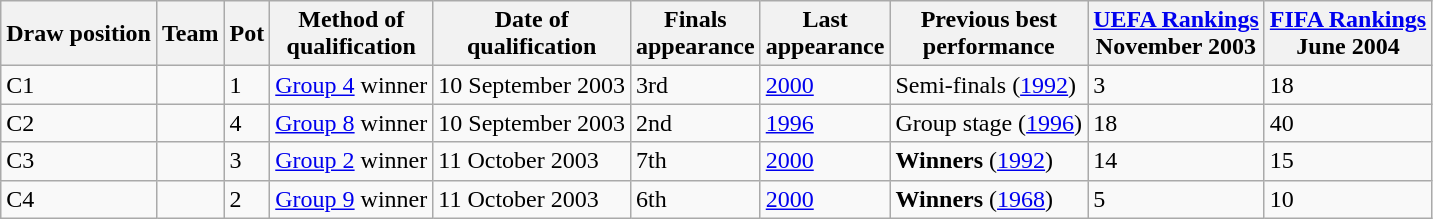<table class="wikitable sortable">
<tr>
<th>Draw position</th>
<th>Team</th>
<th>Pot</th>
<th>Method of<br>qualification</th>
<th>Date of<br>qualification</th>
<th data-sort-type="number">Finals<br>appearance</th>
<th>Last<br>appearance</th>
<th>Previous best<br>performance</th>
<th><a href='#'>UEFA Rankings</a><br>November 2003</th>
<th><a href='#'>FIFA Rankings</a><br>June 2004</th>
</tr>
<tr>
<td>C1</td>
<td style="white-space:nowrap"></td>
<td>1</td>
<td><a href='#'>Group 4</a> winner</td>
<td>10 September 2003</td>
<td>3rd</td>
<td><a href='#'>2000</a></td>
<td data-sort-value="3">Semi-finals (<a href='#'>1992</a>)</td>
<td>3</td>
<td>18</td>
</tr>
<tr>
<td>C2</td>
<td style="white-space:nowrap"></td>
<td>4</td>
<td><a href='#'>Group 8</a> winner</td>
<td>10 September 2003</td>
<td>2nd</td>
<td><a href='#'>1996</a></td>
<td data-sort-value="7">Group stage (<a href='#'>1996</a>)</td>
<td>18</td>
<td>40</td>
</tr>
<tr>
<td>C3</td>
<td style="white-space:nowrap"></td>
<td>3</td>
<td><a href='#'>Group 2</a> winner</td>
<td>11 October 2003</td>
<td>7th</td>
<td><a href='#'>2000</a></td>
<td data-sort-value="1"><strong>Winners</strong> (<a href='#'>1992</a>)</td>
<td>14</td>
<td>15</td>
</tr>
<tr>
<td>C4</td>
<td style="white-space:nowrap"></td>
<td>2</td>
<td><a href='#'>Group 9</a> winner</td>
<td>11 October 2003</td>
<td>6th</td>
<td><a href='#'>2000</a></td>
<td data-sort-value="1"><strong>Winners</strong> (<a href='#'>1968</a>)</td>
<td>5</td>
<td>10</td>
</tr>
</table>
